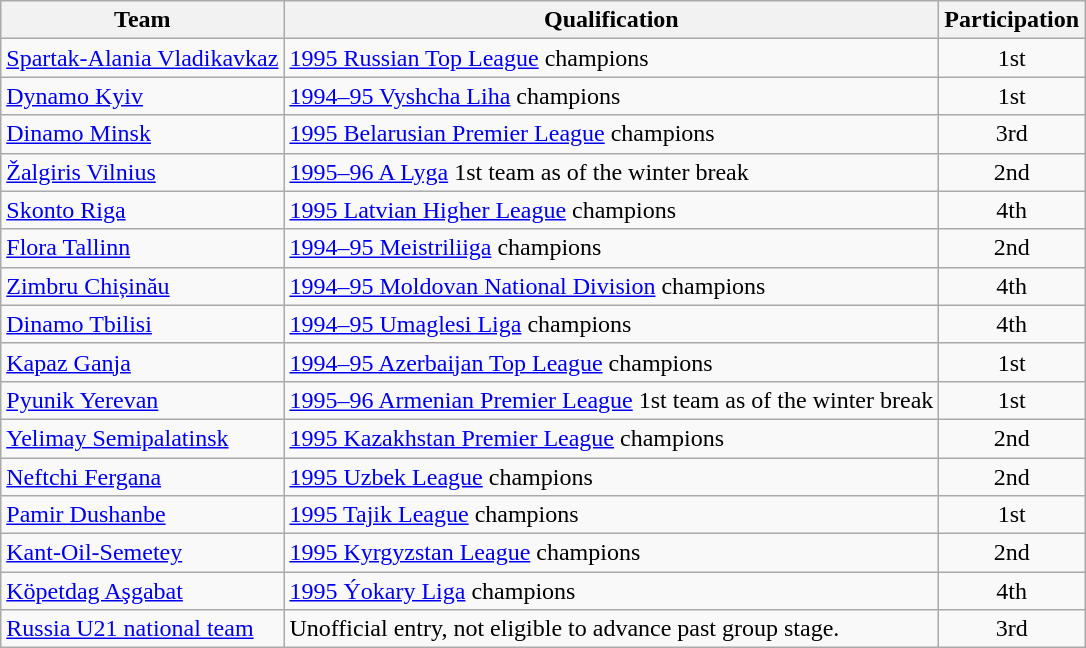<table class="wikitable">
<tr>
<th>Team</th>
<th>Qualification</th>
<th>Participation</th>
</tr>
<tr>
<td> <a href='#'>Spartak-Alania Vladikavkaz</a></td>
<td><a href='#'>1995 Russian Top League</a> champions</td>
<td align=center>1st</td>
</tr>
<tr>
<td> <a href='#'>Dynamo Kyiv</a></td>
<td><a href='#'>1994–95 Vyshcha Liha</a> champions</td>
<td align=center>1st</td>
</tr>
<tr>
<td> <a href='#'>Dinamo Minsk</a></td>
<td><a href='#'>1995 Belarusian Premier League</a> champions</td>
<td align=center>3rd</td>
</tr>
<tr>
<td> <a href='#'>Žalgiris Vilnius</a></td>
<td><a href='#'>1995–96 A Lyga</a> 1st team as of the winter break</td>
<td align=center>2nd</td>
</tr>
<tr>
<td> <a href='#'>Skonto Riga</a></td>
<td><a href='#'>1995 Latvian Higher League</a> champions</td>
<td align=center>4th</td>
</tr>
<tr>
<td> <a href='#'>Flora Tallinn</a></td>
<td><a href='#'>1994–95 Meistriliiga</a> champions</td>
<td align=center>2nd</td>
</tr>
<tr>
<td> <a href='#'>Zimbru Chișinău</a></td>
<td><a href='#'>1994–95 Moldovan National Division</a> champions</td>
<td align=center>4th</td>
</tr>
<tr>
<td> <a href='#'>Dinamo Tbilisi</a></td>
<td><a href='#'>1994–95 Umaglesi Liga</a> champions</td>
<td align=center>4th</td>
</tr>
<tr>
<td> <a href='#'>Kapaz Ganja</a></td>
<td><a href='#'>1994–95 Azerbaijan Top League</a> champions</td>
<td align=center>1st</td>
</tr>
<tr>
<td> <a href='#'>Pyunik Yerevan</a></td>
<td><a href='#'>1995–96 Armenian Premier League</a> 1st team as of the winter break</td>
<td align=center>1st</td>
</tr>
<tr>
<td> <a href='#'>Yelimay Semipalatinsk</a></td>
<td><a href='#'>1995 Kazakhstan Premier League</a> champions</td>
<td align=center>2nd</td>
</tr>
<tr>
<td> <a href='#'>Neftchi Fergana</a></td>
<td><a href='#'>1995 Uzbek League</a> champions</td>
<td align=center>2nd</td>
</tr>
<tr>
<td> <a href='#'>Pamir Dushanbe</a></td>
<td><a href='#'>1995 Tajik League</a> champions</td>
<td align=center>1st</td>
</tr>
<tr>
<td> <a href='#'>Kant-Oil-Semetey</a></td>
<td><a href='#'>1995 Kyrgyzstan League</a> champions</td>
<td align=center>2nd</td>
</tr>
<tr>
<td> <a href='#'>Köpetdag Aşgabat</a></td>
<td><a href='#'>1995 Ýokary Liga</a> champions</td>
<td align=center>4th</td>
</tr>
<tr>
<td> <a href='#'>Russia U21 national team</a></td>
<td>Unofficial entry, not eligible to advance past group stage.</td>
<td align=center>3rd</td>
</tr>
</table>
